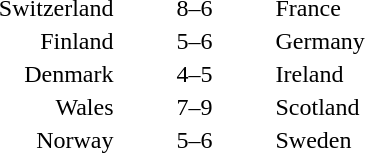<table style="text-align:center">
<tr>
<th width=200></th>
<th width=100></th>
<th width=200></th>
</tr>
<tr>
<td align=right>Switzerland </td>
<td>8–6</td>
<td align=left> France</td>
</tr>
<tr>
<td align=right>Finland </td>
<td>5–6</td>
<td align=left> Germany</td>
</tr>
<tr>
<td align=right>Denmark </td>
<td>4–5</td>
<td align=left> Ireland</td>
</tr>
<tr>
<td align=right>Wales </td>
<td>7–9</td>
<td align=left> Scotland</td>
</tr>
<tr>
<td align=right>Norway </td>
<td>5–6</td>
<td align=left> Sweden</td>
</tr>
</table>
